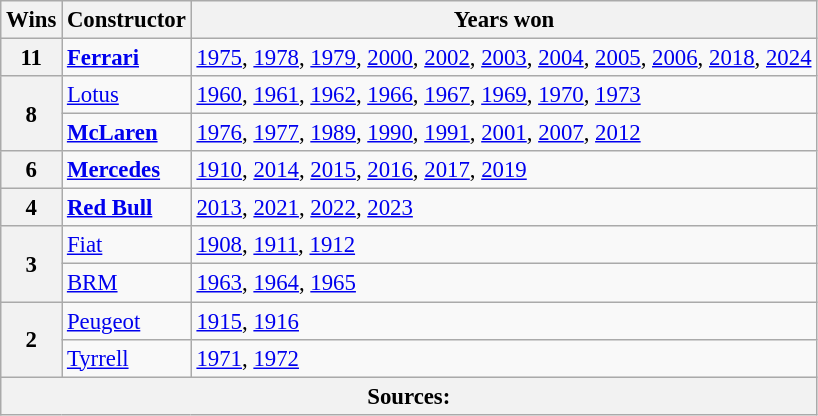<table class="wikitable" style="font-size: 95%;">
<tr>
<th>Wins</th>
<th>Constructor</th>
<th>Years won</th>
</tr>
<tr>
<th>11</th>
<td> <strong><a href='#'>Ferrari</a></strong></td>
<td><a href='#'>1975</a>, <a href='#'>1978</a>, <a href='#'>1979</a>, <a href='#'>2000</a>, <a href='#'>2002</a>, <a href='#'>2003</a>, <a href='#'>2004</a>, <a href='#'>2005</a>, <a href='#'>2006</a>, <a href='#'>2018</a>, <a href='#'>2024</a></td>
</tr>
<tr>
<th rowspan="2">8</th>
<td> <a href='#'>Lotus</a></td>
<td><a href='#'>1960</a>, <a href='#'>1961</a>, <a href='#'>1962</a>, <a href='#'>1966</a>, <a href='#'>1967</a>, <a href='#'>1969</a>, <a href='#'>1970</a>, <a href='#'>1973</a></td>
</tr>
<tr>
<td> <strong><a href='#'>McLaren</a></strong></td>
<td><a href='#'>1976</a>, <a href='#'>1977</a>, <a href='#'>1989</a>, <a href='#'>1990</a>, <a href='#'>1991</a>, <a href='#'>2001</a>, <a href='#'>2007</a>, <a href='#'>2012</a></td>
</tr>
<tr>
<th>6</th>
<td> <strong><a href='#'>Mercedes</a></strong></td>
<td><span><a href='#'>1910</a></span>, <a href='#'>2014</a>, <a href='#'>2015</a>, <a href='#'>2016</a>, <a href='#'>2017</a>, <a href='#'>2019</a></td>
</tr>
<tr>
<th>4</th>
<td> <strong><a href='#'>Red Bull</a></strong></td>
<td><a href='#'>2013</a>, <a href='#'>2021</a>, <a href='#'>2022</a>, <a href='#'>2023</a></td>
</tr>
<tr>
<th rowspan="2">3</th>
<td> <a href='#'>Fiat</a></td>
<td><span><a href='#'>1908</a></span>, <span><a href='#'>1911</a></span>, <span><a href='#'>1912</a></span></td>
</tr>
<tr>
<td> <a href='#'>BRM</a></td>
<td><a href='#'>1963</a>, <a href='#'>1964</a>, <a href='#'>1965</a></td>
</tr>
<tr>
<th rowspan="2">2</th>
<td> <a href='#'>Peugeot</a></td>
<td><span><a href='#'>1915</a></span>, <span><a href='#'>1916</a></span></td>
</tr>
<tr>
<td> <a href='#'>Tyrrell</a></td>
<td><a href='#'>1971</a>, <a href='#'>1972</a></td>
</tr>
<tr>
<th colspan=3>Sources:</th>
</tr>
</table>
